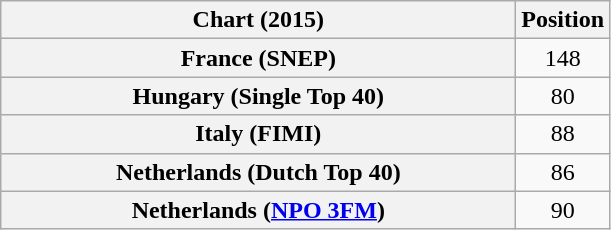<table class="wikitable sortable plainrowheaders" style="text-align:center">
<tr>
<th scope="col" style="width:21em;">Chart (2015)</th>
<th scope="col">Position</th>
</tr>
<tr>
<th scope="row">France (SNEP)</th>
<td>148</td>
</tr>
<tr>
<th scope="row">Hungary (Single Top 40)</th>
<td>80</td>
</tr>
<tr>
<th scope="row">Italy (FIMI)</th>
<td>88</td>
</tr>
<tr>
<th scope="row">Netherlands (Dutch Top 40)</th>
<td>86</td>
</tr>
<tr>
<th scope="row">Netherlands (<a href='#'>NPO 3FM</a>)</th>
<td>90</td>
</tr>
</table>
